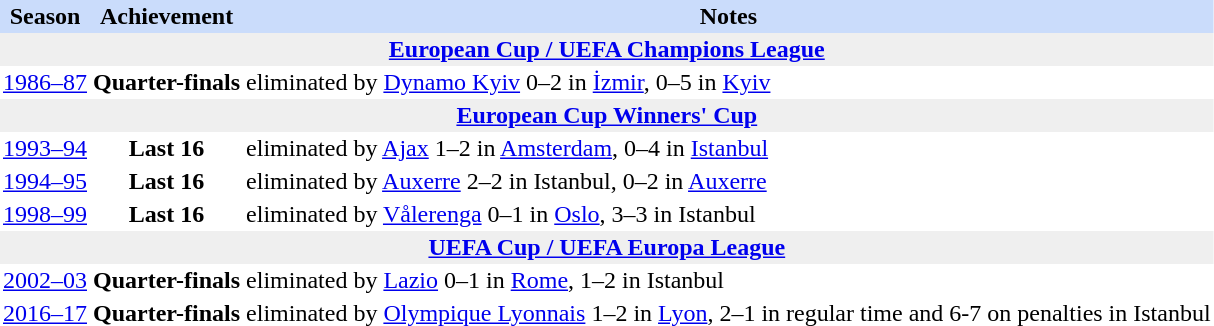<table class="toccolours" border="0" cellpadding="2" cellspacing="0" align="left" style="margin:0.5em;">
<tr bgcolor=#CADCFB>
<th>Season</th>
<th>Achievement</th>
<th>Notes</th>
</tr>
<tr>
<th colspan="4" bgcolor=#EFEFEF><a href='#'>European Cup / UEFA Champions League</a></th>
</tr>
<tr>
<td align="center"><a href='#'>1986–87</a></td>
<td align="center"><strong>Quarter-finals</strong></td>
<td align="left">eliminated by <a href='#'>Dynamo Kyiv</a> 0–2 in <a href='#'>İzmir</a>, 0–5 in <a href='#'>Kyiv</a></td>
</tr>
<tr>
<th colspan="4" bgcolor=#EFEFEF><a href='#'>European Cup Winners' Cup</a></th>
</tr>
<tr>
<td align="center"><a href='#'>1993–94</a></td>
<td align="center"><strong>Last 16</strong></td>
<td align="left">eliminated by <a href='#'>Ajax</a> 1–2 in <a href='#'>Amsterdam</a>, 0–4 in <a href='#'>Istanbul</a></td>
</tr>
<tr>
<td align="center"><a href='#'>1994–95</a></td>
<td align="center"><strong>Last 16</strong></td>
<td align="left">eliminated by <a href='#'>Auxerre</a> 2–2 in Istanbul, 0–2 in <a href='#'>Auxerre</a></td>
</tr>
<tr>
<td align="center"><a href='#'>1998–99</a></td>
<td align="center"><strong>Last 16</strong></td>
<td align="left">eliminated by <a href='#'>Vålerenga</a> 0–1 in <a href='#'>Oslo</a>, 3–3 in Istanbul</td>
</tr>
<tr>
<th colspan="4" bgcolor=#EFEFEF><a href='#'>UEFA Cup / UEFA Europa League</a></th>
</tr>
<tr>
<td align="center"><a href='#'>2002–03</a></td>
<td align="center"><strong>Quarter-finals</strong></td>
<td align="left">eliminated by <a href='#'>Lazio</a> 0–1 in <a href='#'>Rome</a>, 1–2 in Istanbul</td>
</tr>
<tr>
<td align="center"><a href='#'>2016–17</a></td>
<td align="center"><strong>Quarter-finals</strong></td>
<td align="left">eliminated by <a href='#'>Olympique Lyonnais</a> 1–2 in <a href='#'>Lyon</a>, 2–1 in regular time and 6-7 on penalties in Istanbul</td>
</tr>
</table>
